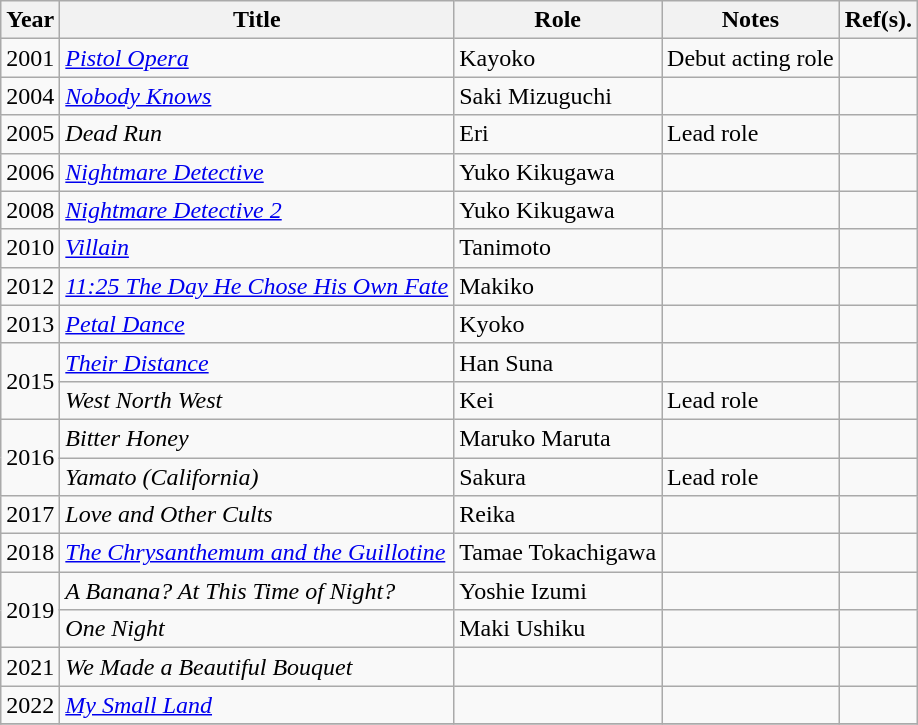<table class="wikitable sortable">
<tr>
<th>Year</th>
<th>Title</th>
<th>Role</th>
<th class="unsortable">Notes</th>
<th class="unsortable">Ref(s).</th>
</tr>
<tr>
<td>2001</td>
<td><em><a href='#'>Pistol Opera</a></em></td>
<td>Kayoko</td>
<td>Debut acting role</td>
<td></td>
</tr>
<tr>
<td>2004</td>
<td><em><a href='#'>Nobody Knows</a></em></td>
<td>Saki Mizuguchi</td>
<td></td>
<td></td>
</tr>
<tr>
<td>2005</td>
<td><em>Dead Run</em></td>
<td>Eri</td>
<td>Lead role</td>
<td></td>
</tr>
<tr>
<td>2006</td>
<td><em><a href='#'>Nightmare Detective</a></em></td>
<td>Yuko Kikugawa</td>
<td></td>
<td></td>
</tr>
<tr>
<td>2008</td>
<td><em><a href='#'>Nightmare Detective 2</a></em></td>
<td>Yuko Kikugawa</td>
<td></td>
<td></td>
</tr>
<tr>
<td>2010</td>
<td><em><a href='#'>Villain</a></em></td>
<td>Tanimoto</td>
<td></td>
<td></td>
</tr>
<tr>
<td>2012</td>
<td><em><a href='#'>11:25 The Day He Chose His Own Fate</a></em></td>
<td>Makiko</td>
<td></td>
<td></td>
</tr>
<tr>
<td>2013</td>
<td><em><a href='#'>Petal Dance</a></em></td>
<td>Kyoko</td>
<td></td>
<td></td>
</tr>
<tr>
<td rowspan="2">2015</td>
<td><em><a href='#'>Their Distance</a></em></td>
<td>Han Suna</td>
<td></td>
<td></td>
</tr>
<tr>
<td><em>West North West</em></td>
<td>Kei</td>
<td>Lead role</td>
<td></td>
</tr>
<tr>
<td rowspan="2">2016</td>
<td><em>Bitter Honey</em></td>
<td>Maruko Maruta</td>
<td></td>
<td></td>
</tr>
<tr>
<td><em>Yamato (California)</em></td>
<td>Sakura</td>
<td>Lead role</td>
<td></td>
</tr>
<tr>
<td>2017</td>
<td><em>Love and Other Cults</em></td>
<td>Reika</td>
<td></td>
<td></td>
</tr>
<tr>
<td>2018</td>
<td><em><a href='#'>The Chrysanthemum and the Guillotine</a></em></td>
<td>Tamae Tokachigawa</td>
<td></td>
<td></td>
</tr>
<tr>
<td rowspan="2">2019</td>
<td><em>A Banana? At This Time of Night?</em></td>
<td>Yoshie Izumi</td>
<td></td>
<td></td>
</tr>
<tr>
<td><em>One Night</em></td>
<td>Maki Ushiku</td>
<td></td>
<td></td>
</tr>
<tr>
<td>2021</td>
<td><em>We Made a Beautiful Bouquet</em></td>
<td></td>
<td></td>
<td></td>
</tr>
<tr>
<td>2022</td>
<td><em><a href='#'>My Small Land</a></em></td>
<td></td>
<td></td>
<td></td>
</tr>
<tr>
</tr>
</table>
